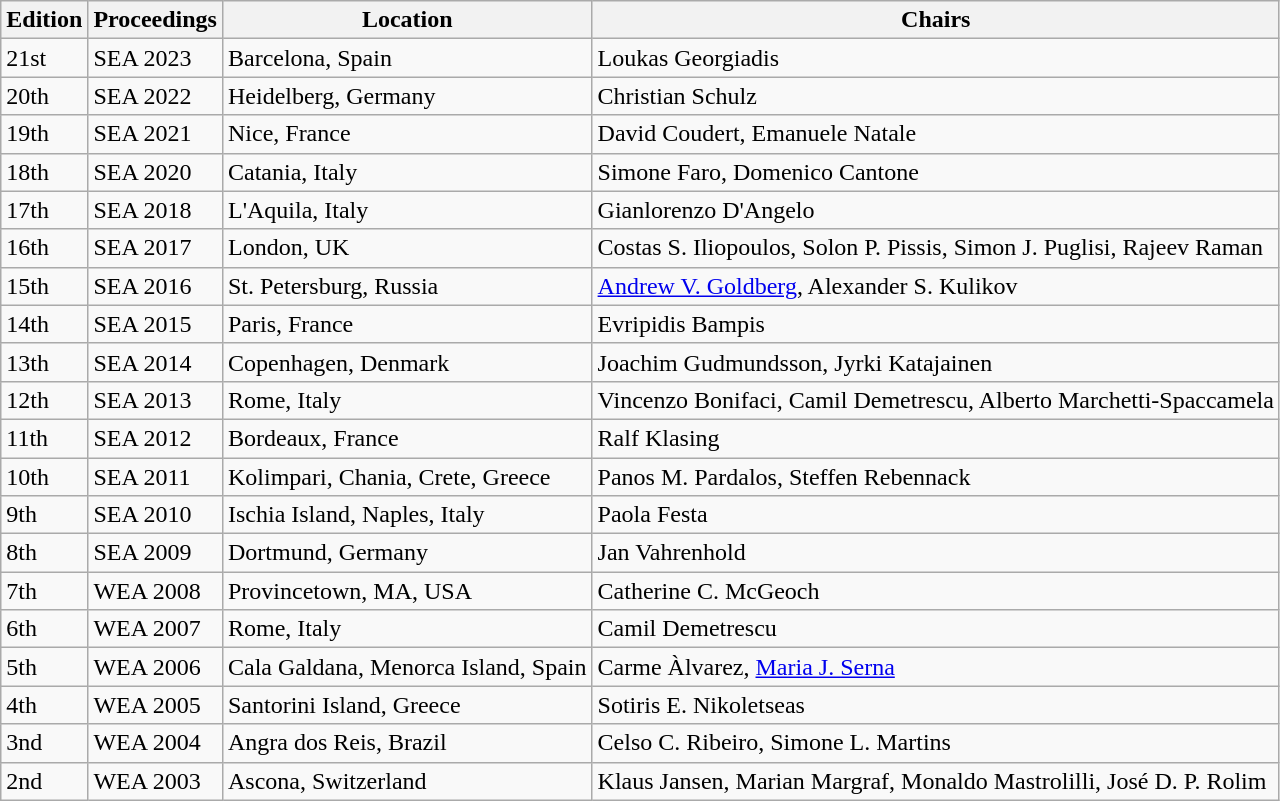<table class="wikitable">
<tr>
<th>Edition</th>
<th>Proceedings</th>
<th>Location</th>
<th>Chairs</th>
</tr>
<tr>
<td>21st</td>
<td>SEA 2023</td>
<td>Barcelona, Spain</td>
<td>Loukas Georgiadis</td>
</tr>
<tr>
<td>20th</td>
<td>SEA 2022</td>
<td>Heidelberg, Germany</td>
<td>Christian Schulz</td>
</tr>
<tr>
<td>19th</td>
<td>SEA 2021</td>
<td>Nice, France</td>
<td>David Coudert, Emanuele Natale</td>
</tr>
<tr>
<td>18th</td>
<td>SEA 2020</td>
<td>Catania, Italy</td>
<td>Simone Faro, Domenico Cantone</td>
</tr>
<tr>
<td>17th</td>
<td>SEA 2018</td>
<td>L'Aquila, Italy</td>
<td>Gianlorenzo D'Angelo</td>
</tr>
<tr>
<td>16th</td>
<td>SEA 2017</td>
<td>London, UK</td>
<td>Costas S. Iliopoulos, Solon P. Pissis, Simon J. Puglisi, Rajeev Raman</td>
</tr>
<tr>
<td>15th</td>
<td>SEA 2016</td>
<td>St. Petersburg, Russia</td>
<td><a href='#'>Andrew V. Goldberg</a>, Alexander S. Kulikov</td>
</tr>
<tr>
<td>14th</td>
<td>SEA 2015</td>
<td>Paris, France</td>
<td>Evripidis Bampis</td>
</tr>
<tr>
<td>13th</td>
<td>SEA 2014</td>
<td>Copenhagen, Denmark</td>
<td>Joachim Gudmundsson, Jyrki Katajainen</td>
</tr>
<tr>
<td>12th</td>
<td>SEA 2013</td>
<td>Rome, Italy</td>
<td>Vincenzo Bonifaci, Camil Demetrescu, Alberto Marchetti-Spaccamela</td>
</tr>
<tr>
<td>11th</td>
<td>SEA 2012</td>
<td>Bordeaux, France</td>
<td>Ralf Klasing</td>
</tr>
<tr>
<td>10th</td>
<td>SEA 2011</td>
<td>Kolimpari, Chania, Crete, Greece</td>
<td>Panos M. Pardalos, Steffen Rebennack</td>
</tr>
<tr>
<td>9th</td>
<td>SEA 2010</td>
<td>Ischia Island, Naples, Italy</td>
<td>Paola Festa</td>
</tr>
<tr>
<td>8th</td>
<td>SEA 2009</td>
<td>Dortmund, Germany</td>
<td>Jan Vahrenhold</td>
</tr>
<tr>
<td>7th</td>
<td>WEA 2008</td>
<td>Provincetown, MA, USA</td>
<td>Catherine C. McGeoch</td>
</tr>
<tr>
<td>6th</td>
<td>WEA 2007</td>
<td>Rome, Italy</td>
<td>Camil Demetrescu</td>
</tr>
<tr>
<td>5th</td>
<td>WEA 2006</td>
<td>Cala Galdana, Menorca Island, Spain</td>
<td>Carme Àlvarez, <a href='#'>Maria J. Serna</a></td>
</tr>
<tr>
<td>4th</td>
<td>WEA 2005</td>
<td>Santorini Island, Greece</td>
<td>Sotiris E. Nikoletseas</td>
</tr>
<tr>
<td>3nd</td>
<td>WEA 2004</td>
<td>Angra dos Reis, Brazil</td>
<td>Celso C. Ribeiro, Simone L. Martins</td>
</tr>
<tr>
<td>2nd</td>
<td>WEA 2003</td>
<td>Ascona, Switzerland</td>
<td>Klaus Jansen, Marian Margraf, Monaldo Mastrolilli, José D. P. Rolim</td>
</tr>
</table>
